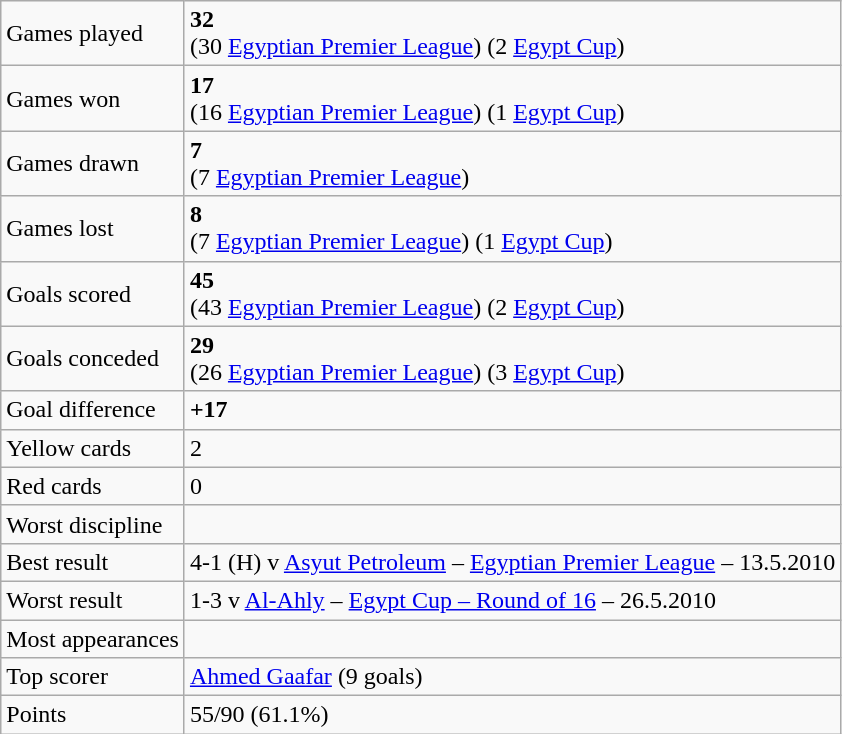<table class="wikitable">
<tr>
<td>Games played</td>
<td><strong>32</strong><br>(30 <a href='#'>Egyptian Premier League</a>)
(2 <a href='#'>Egypt Cup</a>)</td>
</tr>
<tr>
<td>Games won</td>
<td><strong>17</strong><br>(16 <a href='#'>Egyptian Premier League</a>)
(1 <a href='#'>Egypt Cup</a>)</td>
</tr>
<tr>
<td>Games drawn</td>
<td><strong>7</strong><br>(7 <a href='#'>Egyptian Premier League</a>)</td>
</tr>
<tr>
<td>Games lost</td>
<td><strong>8</strong><br>(7 <a href='#'>Egyptian Premier League</a>)
(1 <a href='#'>Egypt Cup</a>)</td>
</tr>
<tr>
<td>Goals scored</td>
<td><strong>45</strong><br>(43 <a href='#'>Egyptian Premier League</a>)
(2 <a href='#'>Egypt Cup</a>)</td>
</tr>
<tr>
<td>Goals conceded</td>
<td><strong>29</strong><br>(26 <a href='#'>Egyptian Premier League</a>)
(3 <a href='#'>Egypt Cup</a>)</td>
</tr>
<tr>
<td>Goal difference</td>
<td><strong>+17</strong></td>
</tr>
<tr>
<td>Yellow cards</td>
<td>2</td>
</tr>
<tr>
<td>Red cards</td>
<td>0</td>
</tr>
<tr>
<td>Worst discipline</td>
<td></td>
</tr>
<tr>
<td>Best result</td>
<td>4-1 (H) v <a href='#'>Asyut Petroleum</a> – <a href='#'>Egyptian Premier League</a> – 13.5.2010</td>
</tr>
<tr>
<td>Worst result</td>
<td>1-3  v <a href='#'>Al-Ahly</a> – <a href='#'>Egypt Cup – Round of 16</a> – 26.5.2010</td>
</tr>
<tr>
<td>Most appearances</td>
<td></td>
</tr>
<tr>
<td>Top scorer</td>
<td> <a href='#'>Ahmed Gaafar</a> (9 goals)</td>
</tr>
<tr>
<td>Points</td>
<td>55/90 (61.1%)</td>
</tr>
</table>
